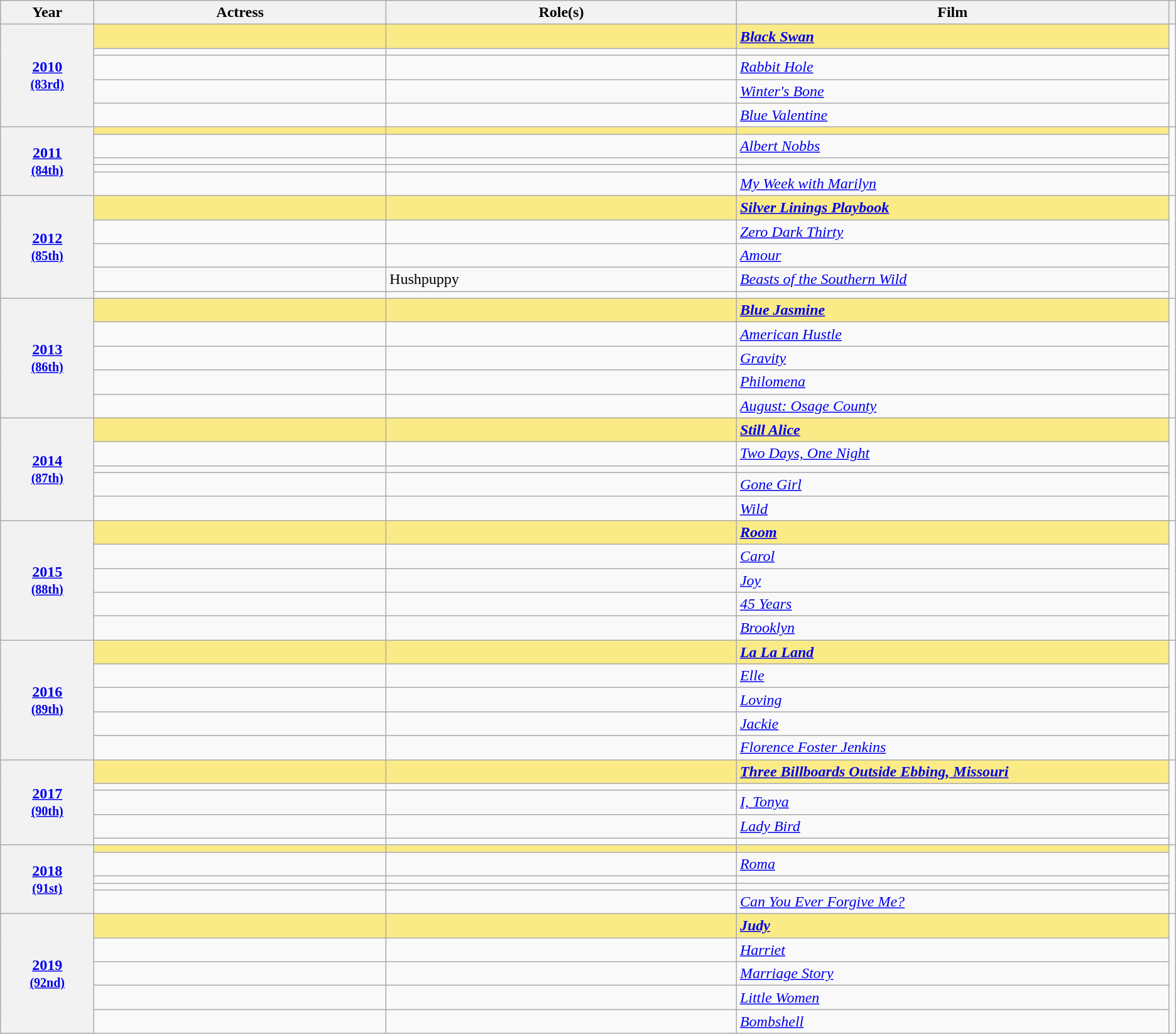<table class="wikitable sortable">
<tr>
<th scope="col" style="width:8%;">Year</th>
<th scope="col" style="width:25%;">Actress</th>
<th scope="col" style="width:30%;">Role(s)</th>
<th scope="col" style="width:70%;">Film</th>
<th scope="col" style="width:2%;" class="unsortable"></th>
</tr>
<tr>
<th scope="row" rowspan=5 style="text-align:center"><a href='#'>2010</a><br><small><a href='#'>(83rd)</a> </small></th>
<td style="background:#FAEB86;"><strong> </strong></td>
<td style="background:#FAEB86;"><strong></strong></td>
<td style="background:#FAEB86;"><strong><em><a href='#'>Black Swan</a></em></strong></td>
<td rowspan=5></td>
</tr>
<tr>
<td></td>
<td></td>
<td></td>
</tr>
<tr>
<td></td>
<td></td>
<td><em><a href='#'>Rabbit Hole</a></em></td>
</tr>
<tr>
<td></td>
<td></td>
<td><em><a href='#'>Winter's Bone</a></em></td>
</tr>
<tr>
<td></td>
<td></td>
<td><em><a href='#'>Blue Valentine</a></em></td>
</tr>
<tr>
<th scope="row" rowspan=5 style="text-align:center"><a href='#'>2011</a><br><small><a href='#'>(84th)</a> </small></th>
<td style="background:#FAEB86;"><strong> </strong></td>
<td style="background:#FAEB86;"><strong></strong></td>
<td style="background:#FAEB86;"><strong></strong></td>
<td rowspan=5></td>
</tr>
<tr>
<td></td>
<td></td>
<td><em><a href='#'>Albert Nobbs</a></em></td>
</tr>
<tr>
<td></td>
<td></td>
<td></td>
</tr>
<tr>
<td></td>
<td></td>
<td></td>
</tr>
<tr>
<td></td>
<td></td>
<td><em><a href='#'>My Week with Marilyn</a></em></td>
</tr>
<tr>
<th scope="row" rowspan=5 style="text-align:center"><a href='#'>2012</a><br><small><a href='#'>(85th)</a> </small></th>
<td style="background:#FAEB86;"><strong> </strong></td>
<td style="background:#FAEB86;"><strong></strong></td>
<td style="background:#FAEB86;"><strong><em><a href='#'>Silver Linings Playbook</a></em></strong></td>
<td rowspan=5></td>
</tr>
<tr>
<td></td>
<td></td>
<td><em><a href='#'>Zero Dark Thirty</a></em></td>
</tr>
<tr>
<td></td>
<td></td>
<td><em><a href='#'>Amour</a></em></td>
</tr>
<tr>
<td></td>
<td>Hushpuppy</td>
<td><em><a href='#'>Beasts of the Southern Wild</a></em></td>
</tr>
<tr>
<td></td>
<td></td>
<td></td>
</tr>
<tr>
<th scope="row" rowspan=5 style="text-align:center"><a href='#'>2013</a><br><small><a href='#'>(86th)</a> </small></th>
<td style="background:#FAEB86;"><strong> </strong></td>
<td style="background:#FAEB86;"><strong></strong></td>
<td style="background:#FAEB86;"><strong><em><a href='#'>Blue Jasmine</a></em></strong></td>
<td rowspan=5></td>
</tr>
<tr>
<td></td>
<td></td>
<td><em><a href='#'>American Hustle</a></em></td>
</tr>
<tr>
<td></td>
<td></td>
<td><em><a href='#'>Gravity</a></em></td>
</tr>
<tr>
<td></td>
<td></td>
<td><em><a href='#'>Philomena</a></em></td>
</tr>
<tr>
<td></td>
<td></td>
<td><em><a href='#'>August: Osage County</a></em></td>
</tr>
<tr>
<th scope="row" rowspan=5 style="text-align:center"><a href='#'>2014</a><br><small><a href='#'>(87th)</a> </small></th>
<td style="background:#FAEB86;"><strong> </strong></td>
<td style="background:#FAEB86;"><strong></strong></td>
<td style="background:#FAEB86;"><strong><em><a href='#'>Still Alice</a></em></strong></td>
<td rowspan=5></td>
</tr>
<tr>
<td></td>
<td></td>
<td><em><a href='#'>Two Days, One Night</a></em></td>
</tr>
<tr>
<td></td>
<td></td>
<td></td>
</tr>
<tr>
<td></td>
<td></td>
<td><em><a href='#'>Gone Girl</a></em></td>
</tr>
<tr>
<td></td>
<td></td>
<td><em><a href='#'>Wild</a></em></td>
</tr>
<tr>
<th scope="row" rowspan=5 style="text-align:center"><a href='#'>2015</a><br><small><a href='#'>(88th)</a> </small></th>
<td style="background:#FAEB86;"><strong> </strong></td>
<td style="background:#FAEB86;"><strong></strong></td>
<td style="background:#FAEB86;"><strong><em><a href='#'>Room</a></em></strong></td>
<td rowspan=5></td>
</tr>
<tr>
<td></td>
<td></td>
<td><em><a href='#'>Carol</a></em></td>
</tr>
<tr>
<td></td>
<td></td>
<td><em><a href='#'>Joy</a></em></td>
</tr>
<tr>
<td></td>
<td></td>
<td><em><a href='#'>45 Years</a></em></td>
</tr>
<tr>
<td></td>
<td></td>
<td><em><a href='#'>Brooklyn</a></em></td>
</tr>
<tr>
<th scope="row" rowspan=5 style="text-align:center"><a href='#'>2016</a><br><small><a href='#'>(89th)</a> </small></th>
<td style="background:#FAEB86;"><strong> </strong></td>
<td style="background:#FAEB86;"><strong></strong></td>
<td style="background:#FAEB86;"><strong><em><a href='#'>La La Land</a></em></strong></td>
<td rowspan=5></td>
</tr>
<tr>
<td></td>
<td></td>
<td><em><a href='#'>Elle</a></em></td>
</tr>
<tr>
<td></td>
<td></td>
<td><em><a href='#'>Loving</a></em></td>
</tr>
<tr>
<td></td>
<td></td>
<td><em><a href='#'>Jackie</a></em></td>
</tr>
<tr>
<td></td>
<td></td>
<td><em><a href='#'>Florence Foster Jenkins</a></em></td>
</tr>
<tr>
<th scope="row" rowspan=5 style="text-align:center"><a href='#'>2017</a><br><small><a href='#'>(90th)</a> </small></th>
<td style="background:#FAEB86;"><strong> </strong></td>
<td style="background:#FAEB86;"><strong></strong></td>
<td style="background:#FAEB86;"><strong><em><a href='#'>Three Billboards Outside Ebbing, Missouri</a></em></strong></td>
<td rowspan=5></td>
</tr>
<tr>
<td></td>
<td></td>
<td></td>
</tr>
<tr>
<td></td>
<td></td>
<td><em><a href='#'>I, Tonya</a></em></td>
</tr>
<tr>
<td></td>
<td></td>
<td><em><a href='#'>Lady Bird</a></em></td>
</tr>
<tr>
<td></td>
<td></td>
<td></td>
</tr>
<tr>
<th scope="row" rowspan=5 style="text-align:center"><a href='#'>2018</a><br><small><a href='#'>(91st)</a> </small></th>
<td style="background:#FAEB86;"><strong> </strong></td>
<td style="background:#FAEB86;"><strong></strong></td>
<td style="background:#FAEB86;"><strong></strong></td>
<td rowspan=5></td>
</tr>
<tr>
<td></td>
<td></td>
<td><em><a href='#'>Roma</a></em></td>
</tr>
<tr>
<td></td>
<td></td>
<td></td>
</tr>
<tr>
<td></td>
<td></td>
<td></td>
</tr>
<tr>
<td></td>
<td></td>
<td><em><a href='#'>Can You Ever Forgive Me?</a></em></td>
</tr>
<tr>
<th scope="row" rowspan=5 style="text-align:center"><a href='#'>2019</a><br><small><a href='#'>(92nd)</a> </small></th>
<td style="background:#FAEB86;"><strong> </strong></td>
<td style="background:#FAEB86;"><strong></strong></td>
<td style="background:#FAEB86;"><strong><em><a href='#'>Judy</a></em></strong></td>
<td rowspan=5></td>
</tr>
<tr>
<td></td>
<td></td>
<td><em><a href='#'>Harriet</a></em></td>
</tr>
<tr>
<td></td>
<td></td>
<td><em><a href='#'>Marriage Story</a></em></td>
</tr>
<tr>
<td></td>
<td></td>
<td><em><a href='#'>Little Women</a></em></td>
</tr>
<tr>
<td></td>
<td></td>
<td><em><a href='#'>Bombshell</a></em></td>
</tr>
</table>
